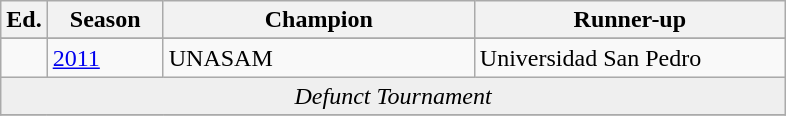<table class="wikitable">
<tr>
<th width=px>Ed.</th>
<th width="70">Season</th>
<th width="200">Champion</th>
<th width="200">Runner-up</th>
</tr>
<tr>
</tr>
<tr>
<td></td>
<td><a href='#'>2011</a></td>
<td>UNASAM</td>
<td>Universidad San Pedro</td>
</tr>
<tr bgcolor=#efefef>
<td colspan="4" style="text-align:center;"><em>Defunct Tournament</em></td>
</tr>
<tr>
</tr>
</table>
